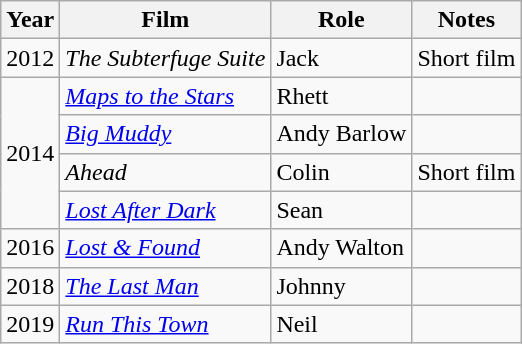<table class="wikitable sortable">
<tr style="text-align:center;">
<th>Year</th>
<th>Film</th>
<th>Role</th>
<th class="unsortable">Notes</th>
</tr>
<tr>
<td>2012</td>
<td><em>The Subterfuge Suite</em></td>
<td>Jack</td>
<td>Short film</td>
</tr>
<tr>
<td rowspan="4">2014</td>
<td><em><a href='#'>Maps to the Stars</a></em></td>
<td>Rhett</td>
<td></td>
</tr>
<tr>
<td><em><a href='#'>Big Muddy</a></em></td>
<td>Andy Barlow</td>
<td></td>
</tr>
<tr>
<td><em>Ahead</em></td>
<td>Colin</td>
<td>Short film</td>
</tr>
<tr>
<td><em><a href='#'>Lost After Dark</a></em></td>
<td>Sean</td>
<td></td>
</tr>
<tr>
<td>2016</td>
<td><em><a href='#'>Lost & Found</a></em></td>
<td>Andy Walton</td>
<td></td>
</tr>
<tr>
<td>2018</td>
<td data-sort-value="Last Man, The"><em><a href='#'>The Last Man</a></em></td>
<td>Johnny</td>
<td></td>
</tr>
<tr>
<td>2019</td>
<td><em><a href='#'>Run This Town</a></em></td>
<td>Neil</td>
<td></td>
</tr>
</table>
